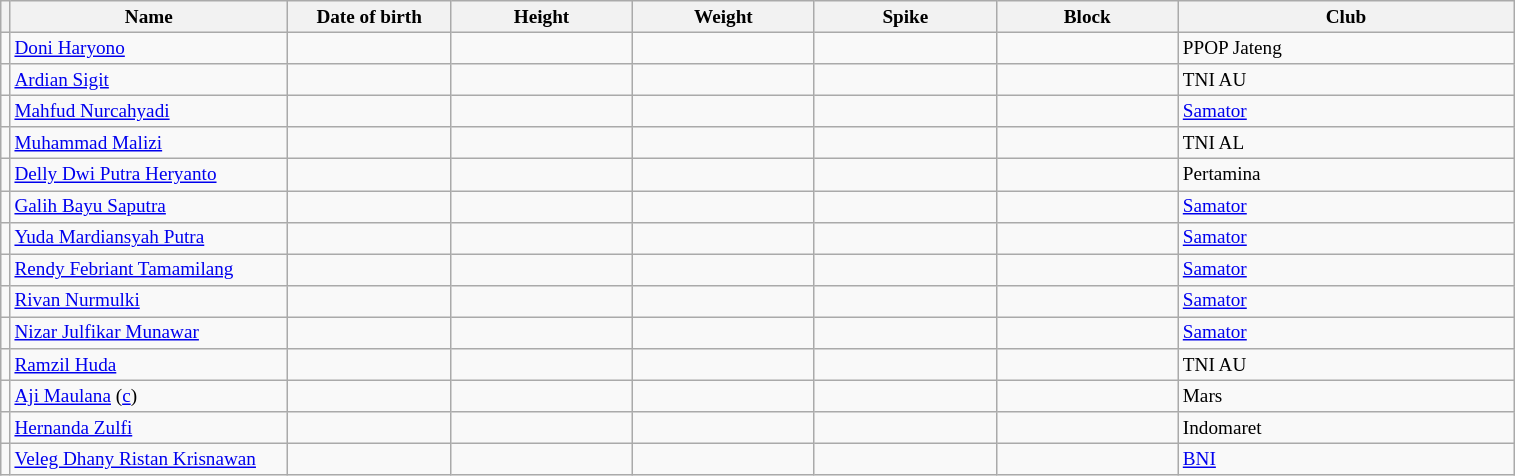<table class="wikitable sortable" style="font-size:80%; text-align:center;">
<tr>
<th></th>
<th style="width:14em">Name</th>
<th style="width:8em">Date of birth</th>
<th style="width:9em">Height</th>
<th style="width:9em">Weight</th>
<th style="width:9em">Spike</th>
<th style="width:9em">Block</th>
<th style="width:17em">Club</th>
</tr>
<tr>
<td></td>
<td align=left><a href='#'>Doni Haryono</a></td>
<td align=right></td>
<td></td>
<td></td>
<td></td>
<td></td>
<td align="left"> PPOP Jateng</td>
</tr>
<tr>
<td></td>
<td align=left><a href='#'>Ardian Sigit</a></td>
<td align=right></td>
<td></td>
<td></td>
<td></td>
<td></td>
<td align="left"> TNI AU</td>
</tr>
<tr>
<td></td>
<td align=left><a href='#'>Mahfud Nurcahyadi</a></td>
<td align=right></td>
<td></td>
<td></td>
<td></td>
<td></td>
<td align="left"> <a href='#'>Samator</a></td>
</tr>
<tr>
<td></td>
<td align=left><a href='#'>Muhammad Malizi</a></td>
<td align=right></td>
<td></td>
<td></td>
<td></td>
<td></td>
<td align="left"> TNI AL</td>
</tr>
<tr>
<td></td>
<td align=left><a href='#'>Delly Dwi Putra Heryanto</a></td>
<td align=right></td>
<td></td>
<td></td>
<td></td>
<td></td>
<td align="left"> Pertamina</td>
</tr>
<tr>
<td></td>
<td align=left><a href='#'>Galih Bayu Saputra</a></td>
<td align=right></td>
<td></td>
<td></td>
<td></td>
<td></td>
<td align="left"> <a href='#'>Samator</a></td>
</tr>
<tr>
<td></td>
<td align=left><a href='#'>Yuda Mardiansyah Putra</a></td>
<td align=right></td>
<td></td>
<td></td>
<td></td>
<td></td>
<td align="left"> <a href='#'>Samator</a></td>
</tr>
<tr>
<td></td>
<td align=left><a href='#'>Rendy Febriant Tamamilang</a></td>
<td align=right></td>
<td></td>
<td></td>
<td></td>
<td></td>
<td align="left"> <a href='#'>Samator</a></td>
</tr>
<tr>
<td></td>
<td align=left><a href='#'>Rivan Nurmulki</a></td>
<td align=right></td>
<td></td>
<td></td>
<td></td>
<td></td>
<td align="left"> <a href='#'>Samator</a></td>
</tr>
<tr>
<td></td>
<td align=left><a href='#'>Nizar Julfikar Munawar</a></td>
<td align=right></td>
<td></td>
<td></td>
<td></td>
<td></td>
<td align="left"> <a href='#'>Samator</a></td>
</tr>
<tr>
<td></td>
<td align=left><a href='#'>Ramzil Huda</a></td>
<td align=right></td>
<td></td>
<td></td>
<td></td>
<td></td>
<td align="left"> TNI AU</td>
</tr>
<tr>
<td></td>
<td align=left><a href='#'>Aji Maulana</a> (<a href='#'>c</a>)</td>
<td align=right></td>
<td></td>
<td></td>
<td></td>
<td></td>
<td align="left"> Mars</td>
</tr>
<tr>
<td></td>
<td align=left><a href='#'>Hernanda Zulfi</a></td>
<td align=right></td>
<td></td>
<td></td>
<td></td>
<td></td>
<td align="left"> Indomaret</td>
</tr>
<tr>
<td></td>
<td align=left><a href='#'>Veleg Dhany Ristan Krisnawan</a></td>
<td align=right></td>
<td></td>
<td></td>
<td></td>
<td></td>
<td align="left"> <a href='#'>BNI</a></td>
</tr>
</table>
